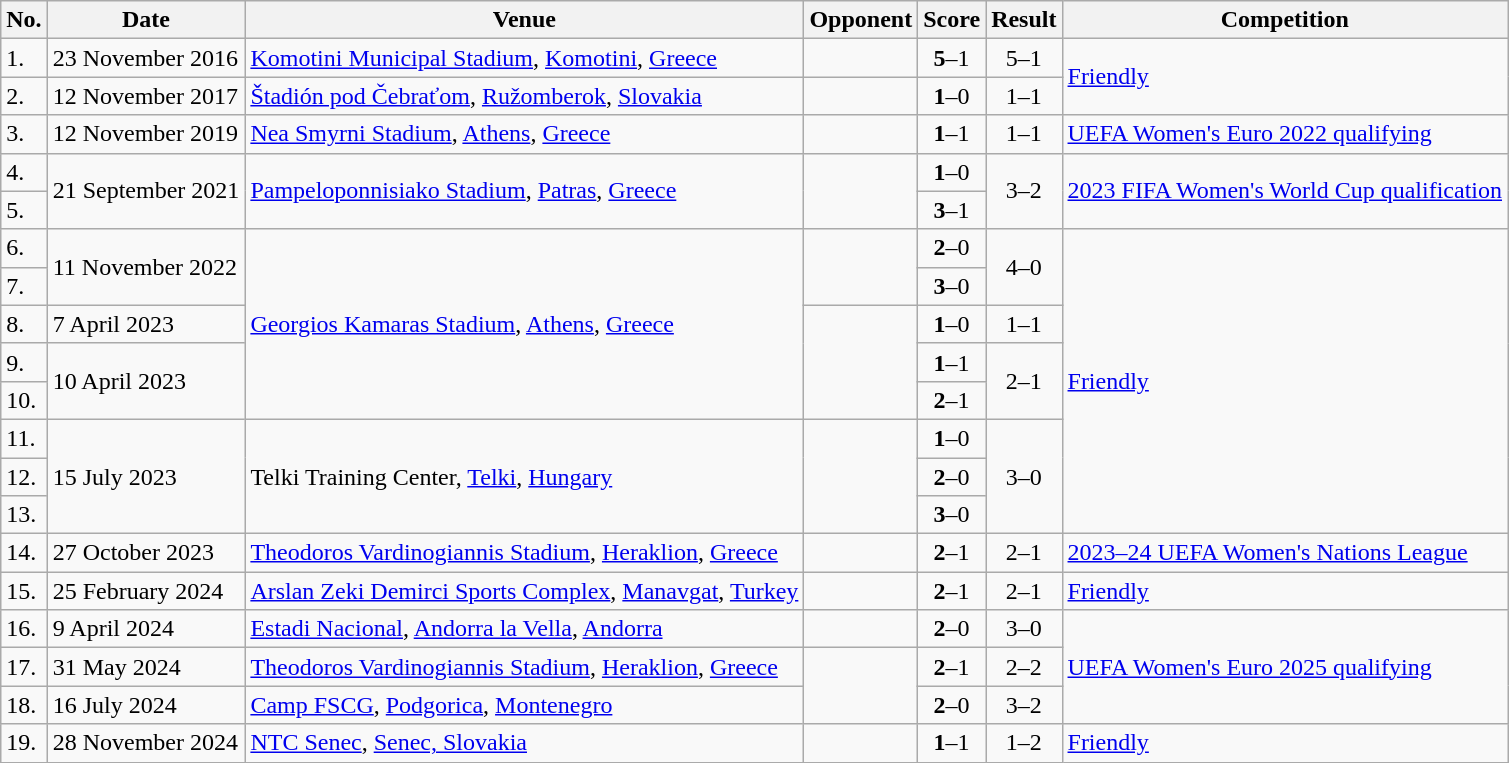<table class="wikitable">
<tr>
<th>No.</th>
<th>Date</th>
<th>Venue</th>
<th>Opponent</th>
<th>Score</th>
<th>Result</th>
<th>Competition</th>
</tr>
<tr>
<td>1.</td>
<td>23 November 2016</td>
<td><a href='#'>Komotini Municipal Stadium</a>, <a href='#'>Komotini</a>, <a href='#'>Greece</a></td>
<td></td>
<td align=center><strong>5</strong>–1</td>
<td align=center>5–1</td>
<td rowspan=2><a href='#'>Friendly</a></td>
</tr>
<tr>
<td>2.</td>
<td>12 November 2017</td>
<td><a href='#'>Štadión pod Čebraťom</a>, <a href='#'>Ružomberok</a>, <a href='#'>Slovakia</a></td>
<td></td>
<td align=center><strong>1</strong>–0</td>
<td align=center>1–1</td>
</tr>
<tr>
<td>3.</td>
<td>12 November 2019</td>
<td><a href='#'>Nea Smyrni Stadium</a>, <a href='#'>Athens</a>, <a href='#'>Greece</a></td>
<td></td>
<td align=center><strong>1</strong>–1</td>
<td align=center>1–1</td>
<td><a href='#'>UEFA Women's Euro 2022 qualifying</a></td>
</tr>
<tr>
<td>4.</td>
<td rowspan=2>21 September 2021</td>
<td rowspan=2><a href='#'>Pampeloponnisiako Stadium</a>, <a href='#'>Patras</a>, <a href='#'>Greece</a></td>
<td rowspan=2></td>
<td align=center><strong>1</strong>–0</td>
<td rowspan=2 align=center>3–2</td>
<td rowspan=2><a href='#'>2023 FIFA Women's World Cup qualification</a></td>
</tr>
<tr>
<td>5.</td>
<td align=center><strong>3</strong>–1</td>
</tr>
<tr>
<td>6.</td>
<td rowspan=2>11 November 2022</td>
<td rowspan=5><a href='#'>Georgios Kamaras Stadium</a>, <a href='#'>Athens</a>, <a href='#'>Greece</a></td>
<td rowspan=2></td>
<td align=center><strong>2</strong>–0</td>
<td rowspan=2 align=center>4–0</td>
<td rowspan=8><a href='#'>Friendly</a></td>
</tr>
<tr>
<td>7.</td>
<td align=center><strong>3</strong>–0</td>
</tr>
<tr>
<td>8.</td>
<td>7 April 2023</td>
<td rowspan=3></td>
<td align=center><strong>1</strong>–0</td>
<td align=center>1–1</td>
</tr>
<tr>
<td>9.</td>
<td rowspan=2>10 April 2023</td>
<td align=center><strong>1</strong>–1</td>
<td rowspan=2 align=center>2–1</td>
</tr>
<tr>
<td>10.</td>
<td align=center><strong>2</strong>–1</td>
</tr>
<tr>
<td>11.</td>
<td rowspan=3>15 July 2023</td>
<td rowspan=3>Telki Training Center, <a href='#'>Telki</a>, <a href='#'>Hungary</a></td>
<td rowspan=3></td>
<td align=center><strong>1</strong>–0</td>
<td rowspan=3 align=center>3–0</td>
</tr>
<tr>
<td>12.</td>
<td align=center><strong>2</strong>–0</td>
</tr>
<tr>
<td>13.</td>
<td align=center><strong>3</strong>–0</td>
</tr>
<tr>
<td>14.</td>
<td>27 October 2023</td>
<td><a href='#'>Theodoros Vardinogiannis Stadium</a>, <a href='#'>Heraklion</a>, <a href='#'>Greece</a></td>
<td></td>
<td align=center><strong>2</strong>–1</td>
<td align=center>2–1</td>
<td><a href='#'>2023–24 UEFA Women's Nations League</a></td>
</tr>
<tr>
<td>15.</td>
<td>25 February 2024</td>
<td><a href='#'>Arslan Zeki Demirci Sports Complex</a>, <a href='#'>Manavgat</a>, <a href='#'>Turkey</a></td>
<td></td>
<td align=center><strong>2</strong>–1</td>
<td align=center>2–1</td>
<td><a href='#'>Friendly</a></td>
</tr>
<tr>
<td>16.</td>
<td>9 April 2024</td>
<td><a href='#'>Estadi Nacional</a>, <a href='#'>Andorra la Vella</a>, <a href='#'>Andorra</a></td>
<td></td>
<td align=center><strong>2</strong>–0</td>
<td align=center>3–0</td>
<td rowspan=3><a href='#'>UEFA Women's Euro 2025 qualifying</a></td>
</tr>
<tr>
<td>17.</td>
<td>31 May 2024</td>
<td><a href='#'>Theodoros Vardinogiannis Stadium</a>, <a href='#'>Heraklion</a>, <a href='#'>Greece</a></td>
<td rowspan=2></td>
<td align=center><strong>2</strong>–1</td>
<td align=center>2–2</td>
</tr>
<tr>
<td>18.</td>
<td>16 July 2024</td>
<td><a href='#'>Camp FSCG</a>, <a href='#'>Podgorica</a>, <a href='#'>Montenegro</a></td>
<td align=center><strong>2</strong>–0</td>
<td align=center>3–2</td>
</tr>
<tr>
<td>19.</td>
<td>28 November 2024</td>
<td><a href='#'>NTC Senec</a>, <a href='#'>Senec, Slovakia</a></td>
<td></td>
<td align=center><strong>1</strong>–1</td>
<td align=center>1–2</td>
<td><a href='#'>Friendly</a></td>
</tr>
</table>
